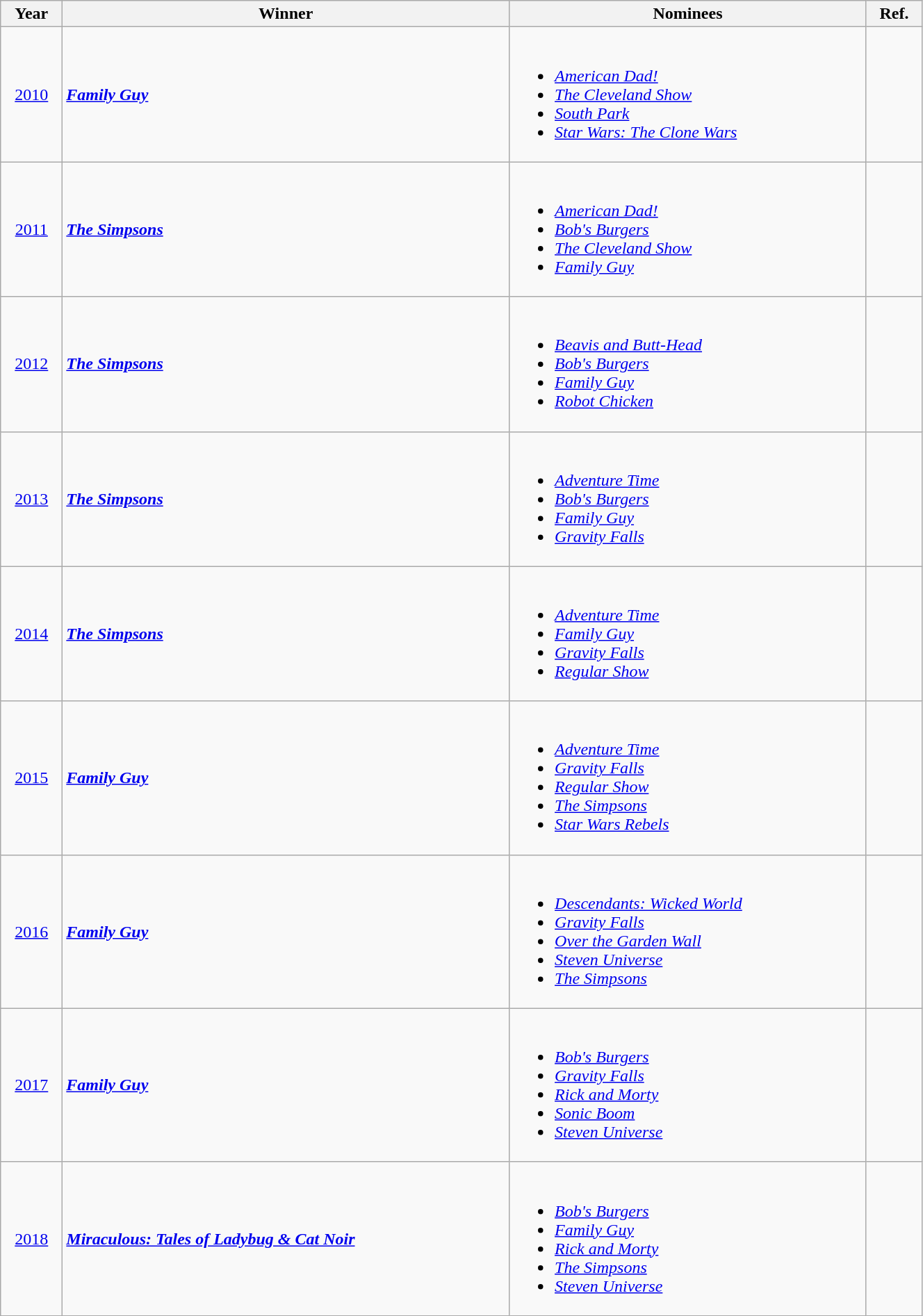<table Class="wikitable" width=70%>
<tr>
<th>Year</th>
<th>Winner</th>
<th>Nominees</th>
<th>Ref.</th>
</tr>
<tr>
<td align="center"><a href='#'>2010</a></td>
<td><strong><em><a href='#'>Family Guy</a></em></strong></td>
<td><br><ul><li><em><a href='#'>American Dad!</a></em></li><li><em><a href='#'>The Cleveland Show</a></em></li><li><em><a href='#'>South Park</a></em></li><li><em><a href='#'>Star Wars: The Clone Wars</a></em></li></ul></td>
<td align="center"></td>
</tr>
<tr>
<td align="center"><a href='#'>2011</a></td>
<td><strong><em><a href='#'>The Simpsons</a></em></strong></td>
<td><br><ul><li><em><a href='#'>American Dad!</a></em></li><li><em><a href='#'>Bob's Burgers</a></em></li><li><em><a href='#'>The Cleveland Show</a></em></li><li><em><a href='#'>Family Guy</a></em></li></ul></td>
<td align="center"></td>
</tr>
<tr>
<td align="center"><a href='#'>2012</a></td>
<td><strong><em><a href='#'>The Simpsons</a></em></strong></td>
<td><br><ul><li><em><a href='#'>Beavis and Butt-Head</a></em></li><li><em><a href='#'>Bob's Burgers</a></em></li><li><em><a href='#'>Family Guy</a></em></li><li><em><a href='#'>Robot Chicken</a></em></li></ul></td>
<td align="center"></td>
</tr>
<tr>
<td align="center"><a href='#'>2013</a></td>
<td><strong><em><a href='#'>The Simpsons</a></em></strong></td>
<td><br><ul><li><em><a href='#'>Adventure Time</a></em></li><li><em><a href='#'>Bob's Burgers</a></em></li><li><em><a href='#'>Family Guy</a></em></li><li><em><a href='#'>Gravity Falls</a></em></li></ul></td>
<td align="center"></td>
</tr>
<tr>
<td align="center"><a href='#'>2014</a></td>
<td><strong><em><a href='#'>The Simpsons</a></em></strong></td>
<td><br><ul><li><em><a href='#'>Adventure Time</a></em></li><li><em><a href='#'>Family Guy</a></em></li><li><em><a href='#'>Gravity Falls</a></em></li><li><em><a href='#'>Regular Show</a></em></li></ul></td>
<td align="center"></td>
</tr>
<tr>
<td align="center"><a href='#'>2015</a></td>
<td><strong><em><a href='#'>Family Guy</a></em></strong></td>
<td><br><ul><li><em><a href='#'>Adventure Time</a></em></li><li><em><a href='#'>Gravity Falls</a></em></li><li><em><a href='#'>Regular Show</a></em></li><li><em><a href='#'>The Simpsons</a></em></li><li><em><a href='#'>Star Wars Rebels</a></em></li></ul></td>
<td align="center"></td>
</tr>
<tr>
<td align="center"><a href='#'>2016</a></td>
<td><strong><em><a href='#'>Family Guy</a></em></strong></td>
<td><br><ul><li><em><a href='#'>Descendants: Wicked World</a></em></li><li><em><a href='#'>Gravity Falls</a></em></li><li><em><a href='#'>Over the Garden Wall</a></em></li><li><em><a href='#'>Steven Universe</a></em></li><li><em><a href='#'>The Simpsons</a></em></li></ul></td>
<td align="center"></td>
</tr>
<tr>
<td align="center"><a href='#'>2017</a></td>
<td><strong><em><a href='#'>Family Guy</a></em></strong></td>
<td><br><ul><li><em><a href='#'>Bob's Burgers</a></em></li><li><em><a href='#'>Gravity Falls</a></em></li><li><em><a href='#'>Rick and Morty</a></em></li><li><em><a href='#'>Sonic Boom</a></em></li><li><em><a href='#'>Steven Universe</a></em></li></ul></td>
<td align="center"></td>
</tr>
<tr>
<td align="center"><a href='#'>2018</a></td>
<td><strong><em><a href='#'>Miraculous: Tales of Ladybug & Cat Noir</a></em></strong></td>
<td><br><ul><li><em><a href='#'>Bob's Burgers</a></em></li><li><em><a href='#'>Family Guy</a></em></li><li><em><a href='#'>Rick and Morty</a></em></li><li><em><a href='#'>The Simpsons</a></em></li><li><em><a href='#'>Steven Universe</a></em></li></ul></td>
<td></td>
</tr>
</table>
